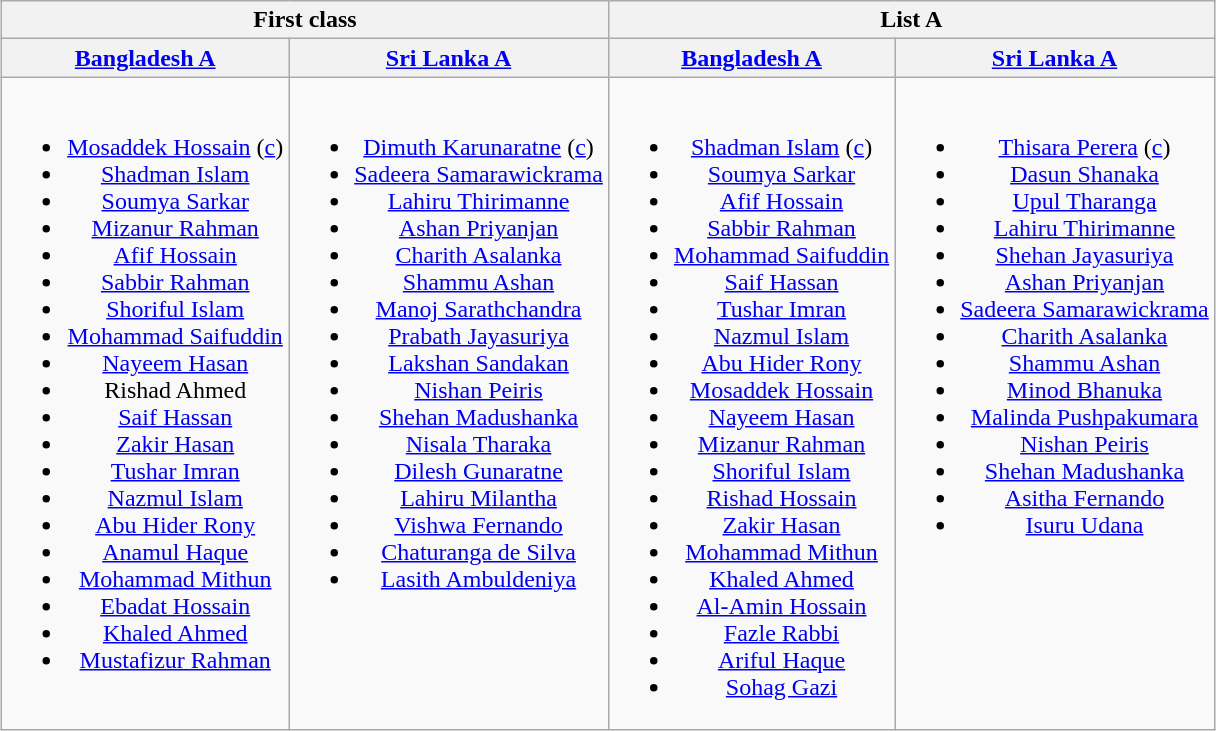<table class="wikitable" style="text-align:center; margin:auto">
<tr>
<th colspan=2>First class</th>
<th colspan=2>List A</th>
</tr>
<tr>
<th> <a href='#'>Bangladesh A</a></th>
<th> <a href='#'>Sri Lanka A</a></th>
<th> <a href='#'>Bangladesh A</a></th>
<th> <a href='#'>Sri Lanka A</a></th>
</tr>
<tr style="vertical-align:top">
<td><br><ul><li><a href='#'>Mosaddek Hossain</a> (<a href='#'>c</a>)</li><li><a href='#'>Shadman Islam</a></li><li><a href='#'>Soumya Sarkar</a></li><li><a href='#'>Mizanur Rahman</a></li><li><a href='#'>Afif Hossain</a></li><li><a href='#'>Sabbir Rahman</a></li><li><a href='#'>Shoriful Islam</a></li><li><a href='#'>Mohammad Saifuddin</a></li><li><a href='#'>Nayeem Hasan</a></li><li>Rishad Ahmed</li><li><a href='#'>Saif Hassan</a></li><li><a href='#'>Zakir Hasan</a></li><li><a href='#'>Tushar Imran</a></li><li><a href='#'>Nazmul Islam</a></li><li><a href='#'>Abu Hider Rony</a></li><li><a href='#'>Anamul Haque</a></li><li><a href='#'>Mohammad Mithun</a></li><li><a href='#'>Ebadat Hossain</a></li><li><a href='#'>Khaled Ahmed</a></li><li><a href='#'>Mustafizur Rahman</a></li></ul></td>
<td><br><ul><li><a href='#'>Dimuth Karunaratne</a> (<a href='#'>c</a>)</li><li><a href='#'>Sadeera Samarawickrama</a></li><li><a href='#'>Lahiru Thirimanne</a></li><li><a href='#'>Ashan Priyanjan</a></li><li><a href='#'>Charith Asalanka</a></li><li><a href='#'>Shammu Ashan</a></li><li><a href='#'>Manoj Sarathchandra</a></li><li><a href='#'>Prabath Jayasuriya</a></li><li><a href='#'>Lakshan Sandakan</a></li><li><a href='#'>Nishan Peiris</a></li><li><a href='#'>Shehan Madushanka</a></li><li><a href='#'>Nisala Tharaka</a></li><li><a href='#'>Dilesh Gunaratne</a></li><li><a href='#'>Lahiru Milantha</a></li><li><a href='#'>Vishwa Fernando</a></li><li><a href='#'>Chaturanga de Silva</a></li><li><a href='#'>Lasith Ambuldeniya</a></li></ul></td>
<td><br><ul><li><a href='#'>Shadman Islam</a> (<a href='#'>c</a>)</li><li><a href='#'>Soumya Sarkar</a></li><li><a href='#'>Afif Hossain</a></li><li><a href='#'>Sabbir Rahman</a></li><li><a href='#'>Mohammad Saifuddin</a></li><li><a href='#'>Saif Hassan</a></li><li><a href='#'>Tushar Imran</a></li><li><a href='#'>Nazmul Islam</a></li><li><a href='#'>Abu Hider Rony</a></li><li><a href='#'>Mosaddek Hossain</a></li><li><a href='#'>Nayeem Hasan</a></li><li><a href='#'>Mizanur Rahman</a></li><li><a href='#'>Shoriful Islam</a></li><li><a href='#'>Rishad Hossain</a></li><li><a href='#'>Zakir Hasan</a></li><li><a href='#'>Mohammad Mithun</a></li><li><a href='#'>Khaled Ahmed</a></li><li><a href='#'>Al-Amin Hossain</a></li><li><a href='#'>Fazle Rabbi</a></li><li><a href='#'>Ariful Haque</a></li><li><a href='#'>Sohag Gazi</a></li></ul></td>
<td><br><ul><li><a href='#'>Thisara Perera</a> (<a href='#'>c</a>)</li><li><a href='#'>Dasun Shanaka</a></li><li><a href='#'>Upul Tharanga</a></li><li><a href='#'>Lahiru Thirimanne</a></li><li><a href='#'>Shehan Jayasuriya</a></li><li><a href='#'>Ashan Priyanjan</a></li><li><a href='#'>Sadeera Samarawickrama</a></li><li><a href='#'>Charith Asalanka</a></li><li><a href='#'>Shammu Ashan</a></li><li><a href='#'>Minod Bhanuka</a></li><li><a href='#'>Malinda Pushpakumara</a></li><li><a href='#'>Nishan Peiris</a></li><li><a href='#'>Shehan Madushanka</a></li><li><a href='#'>Asitha Fernando</a></li><li><a href='#'>Isuru Udana</a></li></ul></td>
</tr>
</table>
